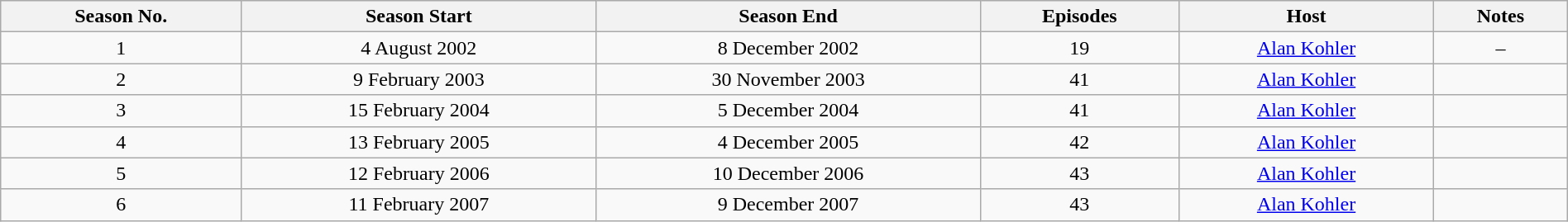<table class="wikitable" width="100%">
<tr bgcolor="#efefef" align="center">
<th>Season No.</th>
<th>Season Start</th>
<th>Season End</th>
<th>Episodes</th>
<th>Host</th>
<th>Notes</th>
</tr>
<tr>
<td align="center">1</td>
<td align="center">4 August 2002</td>
<td align="center">8 December 2002</td>
<td align="center">19</td>
<td align="center"><a href='#'>Alan Kohler</a></td>
<td align="center">–</td>
</tr>
<tr>
<td align="center">2</td>
<td align="center">9 February 2003</td>
<td align="center">30 November 2003</td>
<td align="center">41</td>
<td align="center"><a href='#'>Alan Kohler</a></td>
<td align="center"> </td>
</tr>
<tr>
<td align="center">3</td>
<td align="center">15 February 2004</td>
<td align="center">5 December 2004</td>
<td align="center">41</td>
<td align="center"><a href='#'>Alan Kohler</a></td>
<td align="center"> </td>
</tr>
<tr>
<td align="center">4</td>
<td align="center">13 February 2005</td>
<td align="center">4 December 2005</td>
<td align="center">42</td>
<td align="center"><a href='#'>Alan Kohler</a></td>
<td align="center"></td>
</tr>
<tr>
<td align="center">5</td>
<td align="center">12 February 2006</td>
<td align="center">10 December 2006</td>
<td align="center">43</td>
<td align="center"><a href='#'>Alan Kohler</a></td>
<td align="center"></td>
</tr>
<tr>
<td align="center">6</td>
<td align="center">11 February 2007</td>
<td align="center">9 December 2007</td>
<td align="center">43</td>
<td align="center"><a href='#'>Alan Kohler</a></td>
<td align="center"></td>
</tr>
</table>
